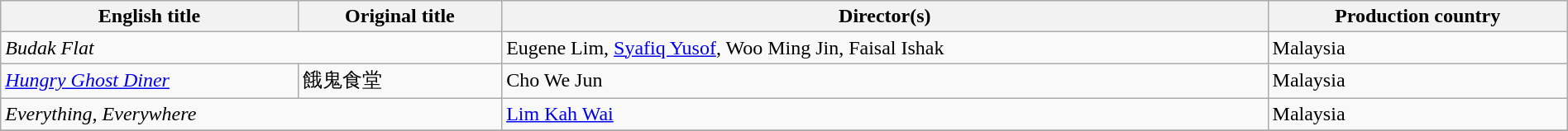<table class="wikitable sortable" style="width:100%; margin-bottom:5px">
<tr>
<th>English title</th>
<th>Original title</th>
<th>Director(s)</th>
<th>Production country</th>
</tr>
<tr>
<td colspan="2"><em>Budak Flat</em></td>
<td>Eugene Lim, <a href='#'>Syafiq Yusof</a>, Woo Ming Jin, Faisal Ishak</td>
<td>Malaysia</td>
</tr>
<tr>
<td><em><a href='#'>Hungry Ghost Diner</a></em></td>
<td>餓鬼食堂</td>
<td>Cho We Jun</td>
<td>Malaysia</td>
</tr>
<tr>
<td colspan="2"><em>Everything, Everywhere</em></td>
<td><a href='#'>Lim Kah Wai</a></td>
<td>Malaysia</td>
</tr>
<tr>
</tr>
</table>
